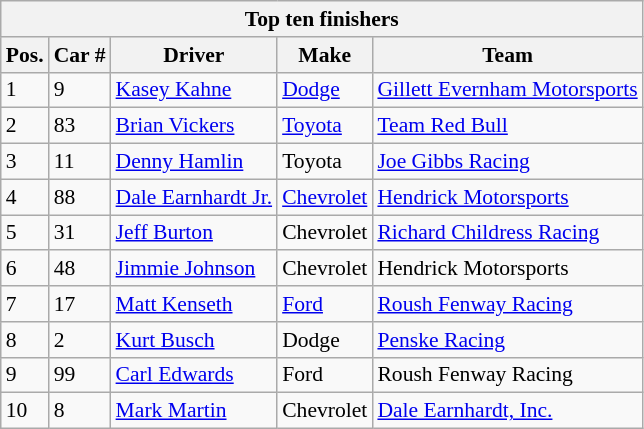<table class="wikitable" style="font-size: 90%;">
<tr>
<th colspan=9>Top ten finishers</th>
</tr>
<tr>
<th>Pos.</th>
<th>Car #</th>
<th>Driver</th>
<th>Make</th>
<th>Team</th>
</tr>
<tr>
<td>1</td>
<td>9</td>
<td><a href='#'>Kasey Kahne</a></td>
<td><a href='#'>Dodge</a></td>
<td><a href='#'>Gillett Evernham Motorsports</a></td>
</tr>
<tr>
<td>2</td>
<td>83</td>
<td><a href='#'>Brian Vickers</a></td>
<td><a href='#'>Toyota</a></td>
<td><a href='#'>Team Red Bull</a></td>
</tr>
<tr>
<td>3</td>
<td>11</td>
<td><a href='#'>Denny Hamlin</a></td>
<td>Toyota</td>
<td><a href='#'>Joe Gibbs Racing</a></td>
</tr>
<tr>
<td>4</td>
<td>88</td>
<td><a href='#'>Dale Earnhardt Jr.</a></td>
<td><a href='#'>Chevrolet</a></td>
<td><a href='#'>Hendrick Motorsports</a></td>
</tr>
<tr>
<td>5</td>
<td>31</td>
<td><a href='#'>Jeff Burton</a></td>
<td>Chevrolet</td>
<td><a href='#'>Richard Childress Racing</a></td>
</tr>
<tr>
<td>6</td>
<td>48</td>
<td><a href='#'>Jimmie Johnson</a></td>
<td>Chevrolet</td>
<td>Hendrick Motorsports</td>
</tr>
<tr>
<td>7</td>
<td>17</td>
<td><a href='#'>Matt Kenseth</a></td>
<td><a href='#'>Ford</a></td>
<td><a href='#'>Roush Fenway Racing</a></td>
</tr>
<tr>
<td>8</td>
<td>2</td>
<td><a href='#'>Kurt Busch</a></td>
<td>Dodge</td>
<td><a href='#'>Penske Racing</a></td>
</tr>
<tr>
<td>9</td>
<td>99</td>
<td><a href='#'>Carl Edwards</a></td>
<td>Ford</td>
<td>Roush Fenway Racing</td>
</tr>
<tr>
<td>10</td>
<td>8</td>
<td><a href='#'>Mark Martin</a></td>
<td>Chevrolet</td>
<td><a href='#'>Dale Earnhardt, Inc.</a></td>
</tr>
</table>
